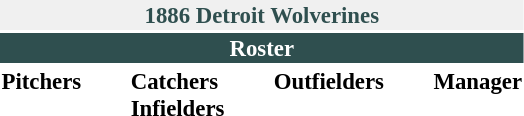<table class="toccolours" style="font-size: 95%;">
<tr>
<th colspan="10" style="background-color: #F0F0F0; color: #2F4F4F; text-align: center;">1886 Detroit Wolverines</th>
</tr>
<tr>
<td colspan="10" style="background-color: #2F4F4F; color: white; text-align: center;"><strong>Roster</strong></td>
</tr>
<tr>
<td valign="top"><strong>Pitchers</strong><br>




</td>
<td width="25px"></td>
<td valign="top"><strong>Catchers</strong><br>



<strong>Infielders</strong>





</td>
<td width="25px"></td>
<td valign="top"><strong>Outfielders</strong><br>



</td>
<td width="25px"></td>
<td valign="top"><strong>Manager</strong><br></td>
</tr>
</table>
